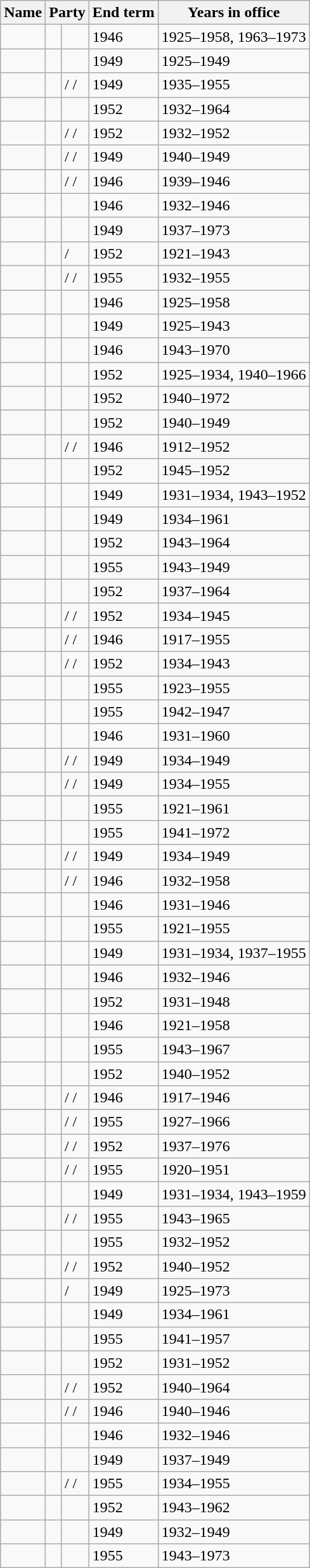<table class="wikitable sortable">
<tr>
<th>Name</th>
<th colspan=2>Party</th>
<th>End term</th>
<th>Years in office</th>
</tr>
<tr>
<td></td>
<td> </td>
<td></td>
<td>1946</td>
<td>1925–1958, 1963–1973</td>
</tr>
<tr>
<td></td>
<td> </td>
<td></td>
<td>1949</td>
<td>1925–1949</td>
</tr>
<tr>
<td></td>
<td> </td>
<td> /  / </td>
<td>1949</td>
<td>1935–1955</td>
</tr>
<tr>
<td></td>
<td> </td>
<td></td>
<td>1952</td>
<td>1932–1964</td>
</tr>
<tr>
<td></td>
<td> </td>
<td> /  / </td>
<td>1952</td>
<td>1932–1952</td>
</tr>
<tr>
<td></td>
<td> </td>
<td> /  / </td>
<td>1949</td>
<td>1940–1949</td>
</tr>
<tr>
<td></td>
<td> </td>
<td> /  / </td>
<td>1946</td>
<td>1939–1946</td>
</tr>
<tr>
<td></td>
<td> </td>
<td></td>
<td>1946</td>
<td>1932–1946</td>
</tr>
<tr>
<td></td>
<td> </td>
<td></td>
<td>1949</td>
<td>1937–1973</td>
</tr>
<tr>
<td></td>
<td> </td>
<td> / </td>
<td>1952</td>
<td>1921–1943</td>
</tr>
<tr>
<td></td>
<td> </td>
<td> /  / </td>
<td>1955</td>
<td>1932–1955</td>
</tr>
<tr>
<td></td>
<td> </td>
<td></td>
<td>1946</td>
<td>1925–1958</td>
</tr>
<tr>
<td></td>
<td> </td>
<td></td>
<td>1949</td>
<td>1925–1943</td>
</tr>
<tr>
<td></td>
<td> </td>
<td></td>
<td>1946</td>
<td>1943–1970</td>
</tr>
<tr>
<td></td>
<td> </td>
<td></td>
<td>1952</td>
<td>1925–1934, 1940–1966</td>
</tr>
<tr>
<td></td>
<td> </td>
<td></td>
<td>1952</td>
<td>1940–1972</td>
</tr>
<tr>
<td></td>
<td> </td>
<td></td>
<td>1952</td>
<td>1940–1949</td>
</tr>
<tr>
<td></td>
<td> </td>
<td> /  / </td>
<td>1946</td>
<td>1912–1952</td>
</tr>
<tr>
<td></td>
<td> </td>
<td></td>
<td>1952</td>
<td>1945–1952</td>
</tr>
<tr>
<td></td>
<td> </td>
<td></td>
<td>1949</td>
<td>1931–1934, 1943–1952</td>
</tr>
<tr>
<td></td>
<td> </td>
<td></td>
<td>1949</td>
<td>1934–1961</td>
</tr>
<tr>
<td></td>
<td> </td>
<td></td>
<td>1952</td>
<td>1943–1964</td>
</tr>
<tr>
<td></td>
<td> </td>
<td></td>
<td>1955</td>
<td>1943–1949</td>
</tr>
<tr>
<td></td>
<td> </td>
<td></td>
<td>1952</td>
<td>1937–1964</td>
</tr>
<tr>
<td></td>
<td> </td>
<td> /  / </td>
<td>1952</td>
<td>1934–1945</td>
</tr>
<tr>
<td></td>
<td> </td>
<td> /  / </td>
<td>1946</td>
<td>1917–1955</td>
</tr>
<tr>
<td></td>
<td> </td>
<td> /  / </td>
<td>1952</td>
<td>1934–1943</td>
</tr>
<tr>
<td></td>
<td> </td>
<td></td>
<td>1955</td>
<td>1923–1955</td>
</tr>
<tr>
<td></td>
<td> </td>
<td></td>
<td>1955</td>
<td>1942–1947</td>
</tr>
<tr>
<td></td>
<td> </td>
<td></td>
<td>1946</td>
<td>1931–1960</td>
</tr>
<tr>
<td></td>
<td> </td>
<td> /  / </td>
<td>1949</td>
<td>1934–1949</td>
</tr>
<tr>
<td></td>
<td> </td>
<td> /  / </td>
<td>1949</td>
<td>1934–1955</td>
</tr>
<tr>
<td></td>
<td> </td>
<td></td>
<td>1955</td>
<td>1921–1961</td>
</tr>
<tr>
<td></td>
<td> </td>
<td></td>
<td>1955</td>
<td>1941–1972</td>
</tr>
<tr>
<td></td>
<td> </td>
<td> /  / </td>
<td>1949</td>
<td>1934–1949</td>
</tr>
<tr>
<td></td>
<td> </td>
<td> /  / </td>
<td>1946</td>
<td>1932–1958</td>
</tr>
<tr>
<td></td>
<td> </td>
<td></td>
<td>1946</td>
<td>1931–1946</td>
</tr>
<tr>
<td></td>
<td> </td>
<td></td>
<td>1955</td>
<td>1921–1955</td>
</tr>
<tr>
<td></td>
<td> </td>
<td></td>
<td>1949</td>
<td>1931–1934, 1937–1955</td>
</tr>
<tr>
<td></td>
<td> </td>
<td></td>
<td>1946</td>
<td>1932–1946</td>
</tr>
<tr>
<td></td>
<td> </td>
<td></td>
<td>1952</td>
<td>1931–1948</td>
</tr>
<tr>
<td></td>
<td> </td>
<td></td>
<td>1946</td>
<td>1921–1958</td>
</tr>
<tr>
<td></td>
<td> </td>
<td></td>
<td>1955</td>
<td>1943–1967</td>
</tr>
<tr>
<td></td>
<td> </td>
<td></td>
<td>1952</td>
<td>1940–1952</td>
</tr>
<tr>
<td></td>
<td> </td>
<td> /  / </td>
<td>1946</td>
<td>1917–1946</td>
</tr>
<tr>
<td></td>
<td> </td>
<td> /  / </td>
<td>1955</td>
<td>1927–1966</td>
</tr>
<tr>
<td></td>
<td> </td>
<td> /  / </td>
<td>1952</td>
<td>1937–1976</td>
</tr>
<tr>
<td></td>
<td> </td>
<td> /  / </td>
<td>1955</td>
<td>1920–1951</td>
</tr>
<tr>
<td></td>
<td> </td>
<td></td>
<td>1949</td>
<td>1931–1934, 1943–1959</td>
</tr>
<tr>
<td></td>
<td> </td>
<td> /  / </td>
<td>1955</td>
<td>1943–1965</td>
</tr>
<tr>
<td></td>
<td> </td>
<td></td>
<td>1955</td>
<td>1932–1952</td>
</tr>
<tr>
<td></td>
<td> </td>
<td> /  / </td>
<td>1952</td>
<td>1940–1952</td>
</tr>
<tr>
<td></td>
<td> </td>
<td> / </td>
<td>1949</td>
<td>1925–1973</td>
</tr>
<tr>
<td></td>
<td> </td>
<td></td>
<td>1949</td>
<td>1934–1961</td>
</tr>
<tr>
<td></td>
<td> </td>
<td></td>
<td>1955</td>
<td>1941–1957</td>
</tr>
<tr>
<td></td>
<td> </td>
<td></td>
<td>1952</td>
<td>1931–1952</td>
</tr>
<tr>
<td></td>
<td> </td>
<td> /  / </td>
<td>1952</td>
<td>1940–1964</td>
</tr>
<tr>
<td></td>
<td> </td>
<td> /  / </td>
<td>1946</td>
<td>1940–1946</td>
</tr>
<tr>
<td></td>
<td> </td>
<td></td>
<td>1946</td>
<td>1932–1946</td>
</tr>
<tr>
<td></td>
<td> </td>
<td></td>
<td>1949</td>
<td>1937–1949</td>
</tr>
<tr>
<td></td>
<td> </td>
<td> /  / </td>
<td>1955</td>
<td>1934–1955</td>
</tr>
<tr>
<td></td>
<td> </td>
<td></td>
<td>1952</td>
<td>1943–1962</td>
</tr>
<tr>
<td></td>
<td> </td>
<td></td>
<td>1949</td>
<td>1932–1949</td>
</tr>
<tr>
<td></td>
<td> </td>
<td></td>
<td>1955</td>
<td>1943–1973</td>
</tr>
</table>
